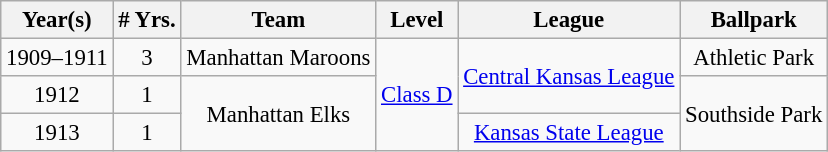<table class="wikitable" style="text-align:center; font-size: 95%;">
<tr>
<th>Year(s)</th>
<th># Yrs.</th>
<th>Team</th>
<th>Level</th>
<th>League</th>
<th>Ballpark</th>
</tr>
<tr>
<td>1909–1911</td>
<td>3</td>
<td>Manhattan Maroons</td>
<td rowspan=3><a href='#'>Class D</a></td>
<td rowspan=2><a href='#'>Central Kansas League</a></td>
<td>Athletic Park</td>
</tr>
<tr>
<td>1912</td>
<td>1</td>
<td rowspan=2>Manhattan Elks</td>
<td rowspan=2>Southside Park</td>
</tr>
<tr>
<td>1913</td>
<td>1</td>
<td><a href='#'>Kansas State League</a></td>
</tr>
</table>
